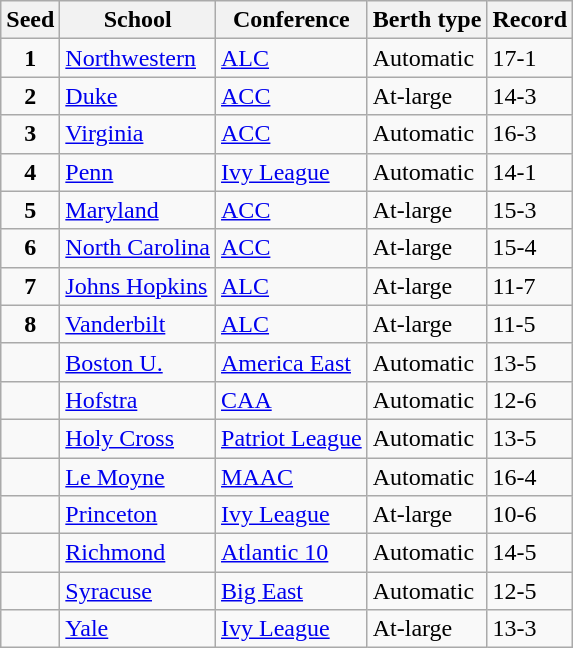<table class="wikitable sortable">
<tr>
<th>Seed</th>
<th>School</th>
<th>Conference</th>
<th>Berth type</th>
<th>Record</th>
</tr>
<tr>
<td align=center><strong>1</strong></td>
<td><a href='#'>Northwestern</a></td>
<td><a href='#'>ALC</a></td>
<td>Automatic</td>
<td>17-1</td>
</tr>
<tr>
<td align=center><strong>2</strong></td>
<td><a href='#'>Duke</a></td>
<td><a href='#'>ACC</a></td>
<td>At-large</td>
<td>14-3</td>
</tr>
<tr>
<td align=center><strong>3</strong></td>
<td><a href='#'>Virginia</a></td>
<td><a href='#'>ACC</a></td>
<td>Automatic</td>
<td>16-3</td>
</tr>
<tr>
<td align=center><strong>4</strong></td>
<td><a href='#'>Penn</a></td>
<td><a href='#'>Ivy League</a></td>
<td>Automatic</td>
<td>14-1</td>
</tr>
<tr>
<td align=center><strong>5</strong></td>
<td><a href='#'>Maryland</a></td>
<td><a href='#'>ACC</a></td>
<td>At-large</td>
<td>15-3</td>
</tr>
<tr>
<td align=center><strong>6</strong></td>
<td><a href='#'>North Carolina</a></td>
<td><a href='#'>ACC</a></td>
<td>At-large</td>
<td>15-4</td>
</tr>
<tr>
<td align=center><strong>7</strong></td>
<td><a href='#'>Johns Hopkins</a></td>
<td><a href='#'>ALC</a></td>
<td>At-large</td>
<td>11-7</td>
</tr>
<tr>
<td align=center><strong>8</strong></td>
<td><a href='#'>Vanderbilt</a></td>
<td><a href='#'>ALC</a></td>
<td>At-large</td>
<td>11-5</td>
</tr>
<tr>
<td></td>
<td><a href='#'>Boston U.</a></td>
<td><a href='#'>America East</a></td>
<td>Automatic</td>
<td>13-5</td>
</tr>
<tr>
<td></td>
<td><a href='#'>Hofstra</a></td>
<td><a href='#'>CAA</a></td>
<td>Automatic</td>
<td>12-6</td>
</tr>
<tr>
<td></td>
<td><a href='#'>Holy Cross</a></td>
<td><a href='#'>Patriot League</a></td>
<td>Automatic</td>
<td>13-5</td>
</tr>
<tr>
<td></td>
<td><a href='#'>Le Moyne</a></td>
<td><a href='#'>MAAC</a></td>
<td>Automatic</td>
<td>16-4</td>
</tr>
<tr>
<td></td>
<td><a href='#'>Princeton</a></td>
<td><a href='#'>Ivy League</a></td>
<td>At-large</td>
<td>10-6</td>
</tr>
<tr>
<td></td>
<td><a href='#'>Richmond</a></td>
<td><a href='#'>Atlantic 10</a></td>
<td>Automatic</td>
<td>14-5</td>
</tr>
<tr>
<td></td>
<td><a href='#'>Syracuse</a></td>
<td><a href='#'>Big East</a></td>
<td>Automatic</td>
<td>12-5</td>
</tr>
<tr>
<td></td>
<td><a href='#'>Yale</a></td>
<td><a href='#'>Ivy League</a></td>
<td>At-large</td>
<td>13-3</td>
</tr>
</table>
